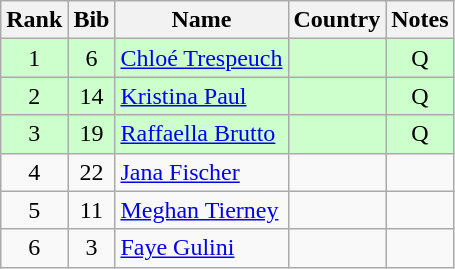<table class="wikitable" style="text-align:center;">
<tr>
<th>Rank</th>
<th>Bib</th>
<th>Name</th>
<th>Country</th>
<th>Notes</th>
</tr>
<tr bgcolor=ccffcc>
<td>1</td>
<td>6</td>
<td align=left><a href='#'>Chloé Trespeuch</a></td>
<td align=left></td>
<td>Q</td>
</tr>
<tr bgcolor=ccffcc>
<td>2</td>
<td>14</td>
<td align=left><a href='#'>Kristina Paul</a></td>
<td align=left></td>
<td>Q</td>
</tr>
<tr bgcolor=ccffcc>
<td>3</td>
<td>19</td>
<td align=left><a href='#'>Raffaella Brutto</a></td>
<td align=left></td>
<td>Q</td>
</tr>
<tr>
<td>4</td>
<td>22</td>
<td align=left><a href='#'>Jana Fischer</a></td>
<td align=left></td>
<td></td>
</tr>
<tr>
<td>5</td>
<td>11</td>
<td align=left><a href='#'>Meghan Tierney</a></td>
<td align=left></td>
<td></td>
</tr>
<tr>
<td>6</td>
<td>3</td>
<td align=left><a href='#'>Faye Gulini</a></td>
<td align=left></td>
<td></td>
</tr>
</table>
